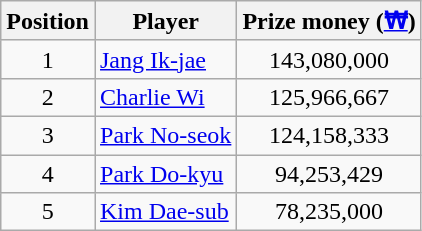<table class="wikitable">
<tr>
<th>Position</th>
<th>Player</th>
<th>Prize money (<a href='#'>₩</a>)</th>
</tr>
<tr>
<td align=center>1</td>
<td> <a href='#'>Jang Ik-jae</a></td>
<td align=center>143,080,000</td>
</tr>
<tr>
<td align=center>2</td>
<td> <a href='#'>Charlie Wi</a></td>
<td align=center>125,966,667</td>
</tr>
<tr>
<td align=center>3</td>
<td> <a href='#'>Park No-seok</a></td>
<td align=center>124,158,333</td>
</tr>
<tr>
<td align=center>4</td>
<td> <a href='#'>Park Do-kyu</a></td>
<td align=center>94,253,429</td>
</tr>
<tr>
<td align=center>5</td>
<td> <a href='#'>Kim Dae-sub</a></td>
<td align=center>78,235,000</td>
</tr>
</table>
